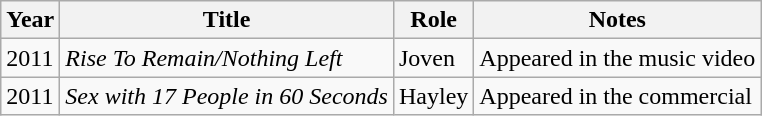<table class="wikitable sortable">
<tr>
<th>Year</th>
<th>Title</th>
<th>Role</th>
<th class="unsortable">Notes</th>
</tr>
<tr>
<td>2011</td>
<td><em>Rise To Remain/Nothing Left</em></td>
<td>Joven</td>
<td>Appeared in the music video</td>
</tr>
<tr>
<td>2011</td>
<td><em>Sex with 17 People in 60 Seconds</em></td>
<td>Hayley</td>
<td>Appeared in the commercial</td>
</tr>
</table>
